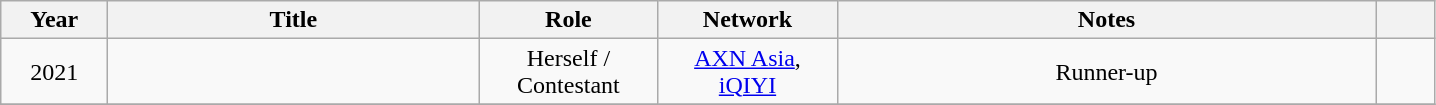<table class="wikitable" style="margin-right: 0; text-align:center">
<tr>
<th scope="col" style="width: 4em;">Year</th>
<th scope="col" style="width: 15em;">Title</th>
<th scope="col" style="width: 7em;">Role</th>
<th scope="col" style="width: 7em;">Network</th>
<th scope="col" style="width: 22em;" class="unsortable">Notes</th>
<th scope="col" style="width: 2em;" class="unsortable"></th>
</tr>
<tr>
<td>2021</td>
<td><em></em></td>
<td>Herself / Contestant</td>
<td><a href='#'>AXN Asia</a>, <a href='#'>iQIYI</a></td>
<td>Runner-up</td>
<td></td>
</tr>
<tr>
</tr>
</table>
